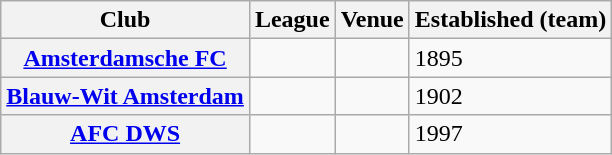<table class="wikitable">
<tr>
<th>Club</th>
<th>League</th>
<th>Venue</th>
<th>Established (team)</th>
</tr>
<tr>
<th><a href='#'>Amsterdamsche FC</a></th>
<td></td>
<td></td>
<td>1895</td>
</tr>
<tr>
<th><a href='#'>Blauw-Wit Amsterdam</a></th>
<td></td>
<td></td>
<td>1902</td>
</tr>
<tr>
<th><a href='#'>AFC DWS</a></th>
<td></td>
<td></td>
<td>1997</td>
</tr>
</table>
